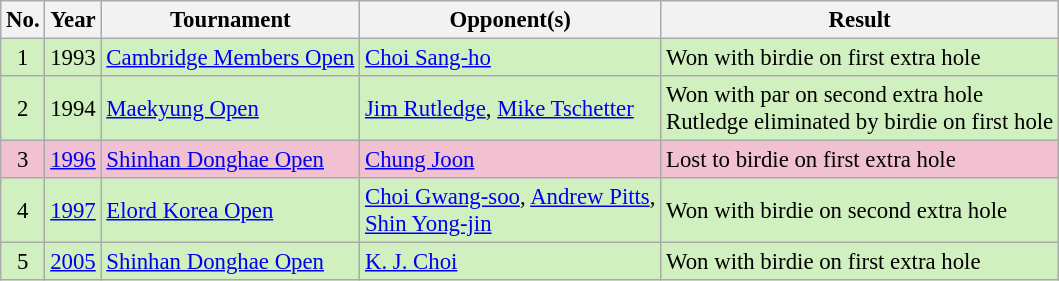<table class="wikitable" style="font-size:95%;">
<tr>
<th>No.</th>
<th>Year</th>
<th>Tournament</th>
<th>Opponent(s)</th>
<th>Result</th>
</tr>
<tr style="background:#D0F0C0;">
<td align=center>1</td>
<td>1993</td>
<td><a href='#'>Cambridge Members Open</a></td>
<td> <a href='#'>Choi Sang-ho</a></td>
<td>Won with birdie on first extra hole</td>
</tr>
<tr style="background:#D0F0C0;">
<td align=center>2</td>
<td>1994</td>
<td><a href='#'>Maekyung Open</a></td>
<td> <a href='#'>Jim Rutledge</a>,  <a href='#'>Mike Tschetter</a></td>
<td>Won with par on second extra hole<br>Rutledge eliminated by birdie on first hole</td>
</tr>
<tr style="background:#F2C1D1;">
<td align=center>3</td>
<td><a href='#'>1996</a></td>
<td><a href='#'>Shinhan Donghae Open</a></td>
<td> <a href='#'>Chung Joon</a></td>
<td>Lost to birdie on first extra hole</td>
</tr>
<tr style="background:#D0F0C0;">
<td align=center>4</td>
<td><a href='#'>1997</a></td>
<td><a href='#'>Elord Korea Open</a></td>
<td> <a href='#'>Choi Gwang-soo</a>,  <a href='#'>Andrew Pitts</a>,<br> <a href='#'>Shin Yong-jin</a></td>
<td>Won with birdie on second extra hole</td>
</tr>
<tr style="background:#D0F0C0;">
<td align=center>5</td>
<td><a href='#'>2005</a></td>
<td><a href='#'>Shinhan Donghae Open</a></td>
<td> <a href='#'>K. J. Choi</a></td>
<td>Won with birdie on first extra hole</td>
</tr>
</table>
